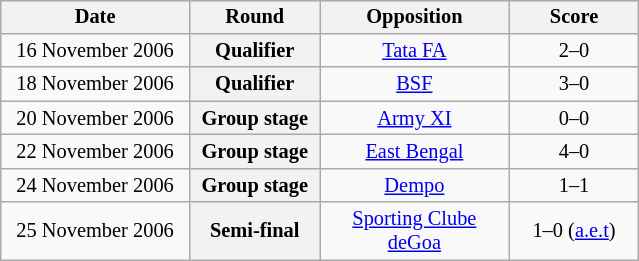<table class="wikitable plainrowheaders" style="text-align:center;margin-left:1em;float:right; font-size:85%;">
<tr>
<th scope="col" width="120">Date</th>
<th scope="col" width="80">Round</th>
<th scope="col" width="120">Opposition</th>
<th scope="col" width="80">Score</th>
</tr>
<tr>
<td>16 November 2006</td>
<th scope="row" style="text-align:center">Qualifier</th>
<td><a href='#'>Tata FA</a></td>
<td>2–0</td>
</tr>
<tr>
<td>18 November 2006</td>
<th scope="row" style="text-align:center">Qualifier</th>
<td><a href='#'>BSF</a></td>
<td>3–0</td>
</tr>
<tr>
<td>20 November 2006</td>
<th scope="row" style="text-align:center">Group stage</th>
<td><a href='#'>Army XI</a></td>
<td>0–0</td>
</tr>
<tr>
<td>22 November 2006</td>
<th scope="row" style="text-align:center">Group stage</th>
<td><a href='#'>East Bengal</a></td>
<td>4–0</td>
</tr>
<tr>
<td>24 November 2006</td>
<th scope="row" style="text-align:center">Group stage</th>
<td><a href='#'>Dempo</a></td>
<td>1–1</td>
</tr>
<tr>
<td>25 November 2006</td>
<th scope="row" style="text-align:center">Semi-final</th>
<td><a href='#'>Sporting Clube deGoa</a></td>
<td>1–0 (<a href='#'>a.e.t</a>)</td>
</tr>
</table>
